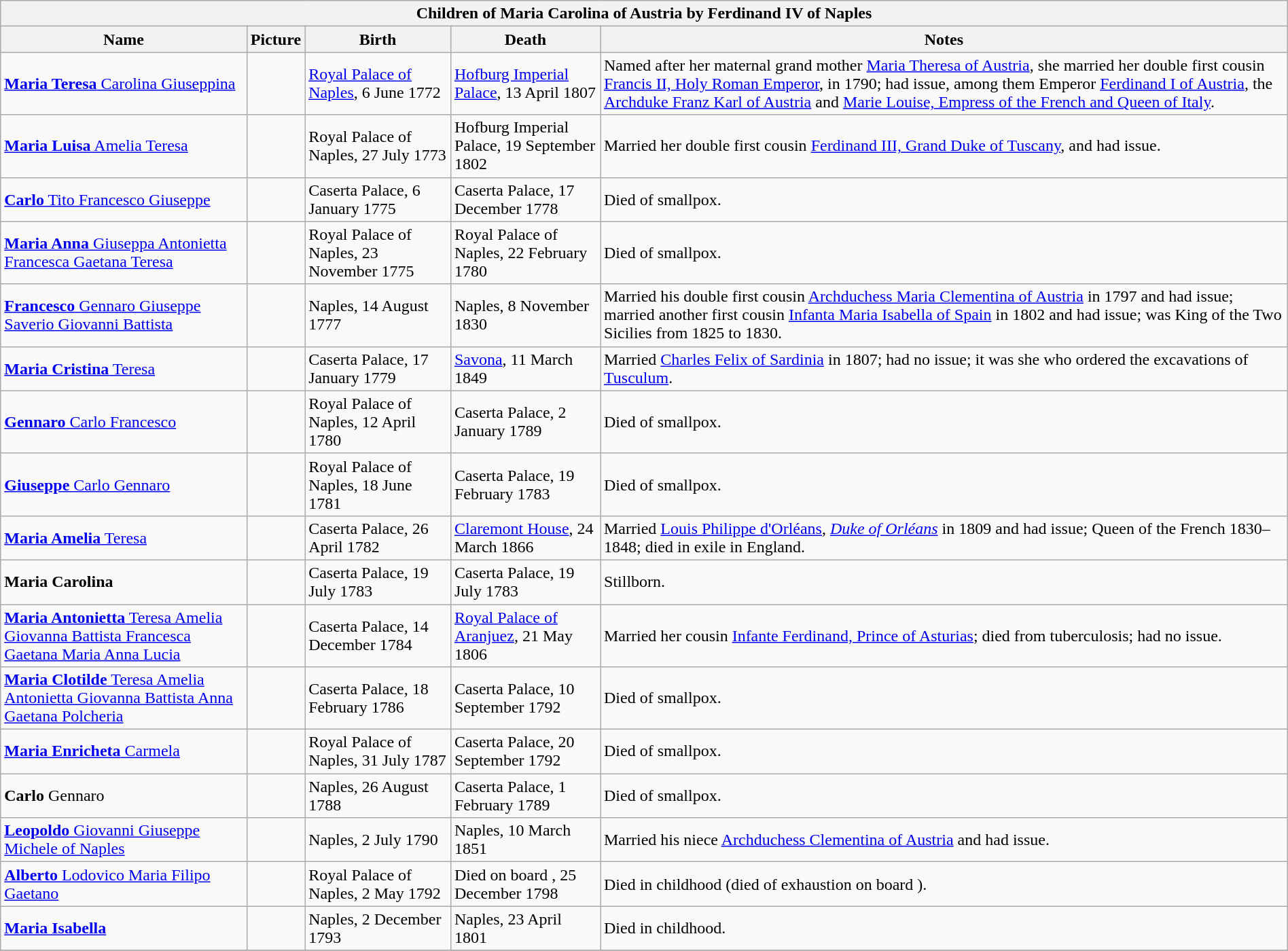<table class="wikitable collapsible collapsed" style="min-width:60em; margin:0.3em auto;">
<tr>
<th colspan=5>Children of Maria Carolina of Austria by Ferdinand IV of Naples</th>
</tr>
<tr>
<th>Name</th>
<th>Picture</th>
<th>Birth</th>
<th>Death</th>
<th>Notes</th>
</tr>
<tr>
<td><a href='#'><strong>Maria Teresa</strong> Carolina Giuseppina</a></td>
<td></td>
<td><a href='#'>Royal Palace of Naples</a>, 6 June 1772</td>
<td><a href='#'>Hofburg Imperial Palace</a>, 13 April 1807</td>
<td>Named after her maternal grand mother <a href='#'>Maria Theresa of Austria</a>, she married her double first cousin <a href='#'>Francis II, Holy Roman Emperor</a>, in 1790; had issue, among them Emperor <a href='#'>Ferdinand I of Austria</a>, the <a href='#'>Archduke Franz Karl of Austria</a> and <a href='#'>Marie Louise, Empress of the French and Queen of Italy</a>.</td>
</tr>
<tr>
<td><a href='#'><strong>Maria Luisa</strong> Amelia Teresa</a></td>
<td></td>
<td Royal Palace (Naples)>Royal Palace of Naples, 27 July 1773</td>
<td>Hofburg Imperial Palace, 19 September 1802</td>
<td>Married her double first cousin <a href='#'>Ferdinand III, Grand Duke of Tuscany</a>, and had issue.</td>
</tr>
<tr>
<td><a href='#'><strong>Carlo</strong> Tito Francesco Giuseppe</a></td>
<td></td>
<td>Caserta Palace, 6 January 1775</td>
<td>Caserta Palace, 17 December 1778</td>
<td>Died of smallpox.</td>
</tr>
<tr>
<td><a href='#'><strong>Maria Anna</strong> Giuseppa Antonietta Francesca Gaetana Teresa</a></td>
<td></td>
<td>Royal Palace of Naples, 23 November 1775</td>
<td>Royal Palace of Naples, 22 February 1780</td>
<td>Died of smallpox.</td>
</tr>
<tr>
<td><a href='#'><strong>Francesco</strong> Gennaro Giuseppe Saverio Giovanni Battista</a></td>
<td></td>
<td>Naples, 14 August 1777</td>
<td>Naples, 8 November 1830</td>
<td>Married his double first cousin <a href='#'>Archduchess Maria Clementina of Austria</a> in 1797 and had issue; married another first cousin <a href='#'>Infanta Maria Isabella of Spain</a> in 1802 and had issue; was King of the Two Sicilies from 1825 to 1830.</td>
</tr>
<tr>
<td><a href='#'><strong>Maria Cristina</strong> Teresa</a></td>
<td></td>
<td>Caserta Palace, 17 January 1779</td>
<td><a href='#'>Savona</a>, 11 March 1849</td>
<td>Married <a href='#'>Charles Felix of Sardinia</a> in 1807; had no issue; it was she who ordered the excavations of <a href='#'>Tusculum</a>.</td>
</tr>
<tr>
<td><a href='#'><strong>Gennaro</strong> Carlo Francesco</a></td>
<td></td>
<td>Royal Palace of Naples, 12 April 1780</td>
<td>Caserta Palace, 2 January 1789</td>
<td>Died of smallpox.</td>
</tr>
<tr>
<td><a href='#'><strong>Giuseppe</strong> Carlo Gennaro</a></td>
<td></td>
<td>Royal Palace of Naples, 18 June 1781</td>
<td>Caserta Palace, 19 February 1783</td>
<td>Died of smallpox.</td>
</tr>
<tr>
<td><a href='#'><strong>Maria Amelia</strong> Teresa</a></td>
<td></td>
<td>Caserta Palace, 26 April 1782</td>
<td><a href='#'>Claremont House</a>, 24 March 1866</td>
<td>Married <a href='#'>Louis Philippe d'Orléans</a>, <em><a href='#'>Duke of Orléans</a></em> in 1809 and had issue; Queen of the French 1830–1848; died in exile in England.</td>
</tr>
<tr>
<td><strong>Maria Carolina</strong></td>
<td></td>
<td>Caserta Palace, 19 July 1783</td>
<td>Caserta Palace, 19 July 1783</td>
<td>Stillborn.</td>
</tr>
<tr>
<td><a href='#'><strong>Maria Antonietta</strong> Teresa Amelia Giovanna Battista Francesca Gaetana Maria Anna Lucia</a></td>
<td></td>
<td>Caserta Palace, 14 December 1784</td>
<td><a href='#'>Royal Palace of Aranjuez</a>, 21 May 1806</td>
<td>Married her cousin <a href='#'>Infante Ferdinand, Prince of Asturias</a>; died from tuberculosis; had no issue.</td>
</tr>
<tr>
<td><a href='#'><strong>Maria Clotilde</strong> Teresa Amelia Antonietta Giovanna Battista Anna Gaetana Polcheria</a></td>
<td></td>
<td>Caserta Palace, 18 February 1786</td>
<td>Caserta Palace, 10 September 1792</td>
<td>Died of smallpox.</td>
</tr>
<tr>
<td><a href='#'><strong>Maria Enricheta</strong> Carmela</a></td>
<td></td>
<td>Royal Palace of Naples, 31 July 1787</td>
<td>Caserta Palace, 20 September 1792</td>
<td>Died of smallpox.</td>
</tr>
<tr>
<td><strong>Carlo</strong> Gennaro</td>
<td></td>
<td>Naples, 26 August 1788</td>
<td>Caserta Palace, 1 February 1789</td>
<td>Died of smallpox.</td>
</tr>
<tr>
<td><a href='#'><strong>Leopoldo</strong> Giovanni Giuseppe Michele of Naples</a></td>
<td></td>
<td>Naples, 2 July 1790</td>
<td>Naples, 10 March 1851</td>
<td>Married his niece <a href='#'>Archduchess Clementina of Austria</a> and had issue.</td>
</tr>
<tr>
<td><a href='#'><strong>Alberto</strong> Lodovico Maria Filipo Gaetano</a></td>
<td></td>
<td>Royal Palace of Naples, 2 May 1792</td>
<td>Died on board , 25 December 1798</td>
<td>Died in childhood (died of exhaustion on board ).</td>
</tr>
<tr>
<td><strong><a href='#'>Maria Isabella</a></strong></td>
<td></td>
<td>Naples, 2 December 1793</td>
<td>Naples, 23 April 1801</td>
<td>Died in childhood.</td>
</tr>
<tr>
</tr>
</table>
